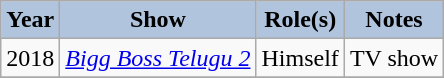<table class="wikitable">
<tr>
<th style="background:#B0C4DE;">Year</th>
<th style="background:#B0C4DE;">Show</th>
<th style="background:#B0C4DE;">Role(s)</th>
<th style="background:#B0C4DE;">Notes</th>
</tr>
<tr>
<td>2018</td>
<td><em><a href='#'>Bigg Boss Telugu 2</a></em></td>
<td>Himself</td>
<td>TV show</td>
</tr>
<tr>
</tr>
</table>
